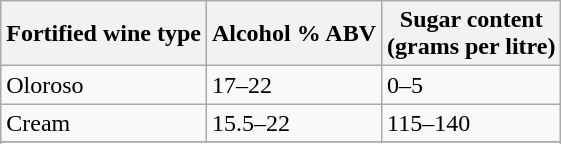<table class="wikitable">
<tr>
<th>Fortified wine type</th>
<th>Alcohol % ABV</th>
<th>Sugar content<br>(grams per litre)</th>
</tr>
<tr>
<td>Oloroso</td>
<td>17–22</td>
<td>0–5</td>
</tr>
<tr>
<td>Cream</td>
<td>15.5–22</td>
<td>115–140</td>
</tr>
<tr>
</tr>
<tr>
</tr>
</table>
